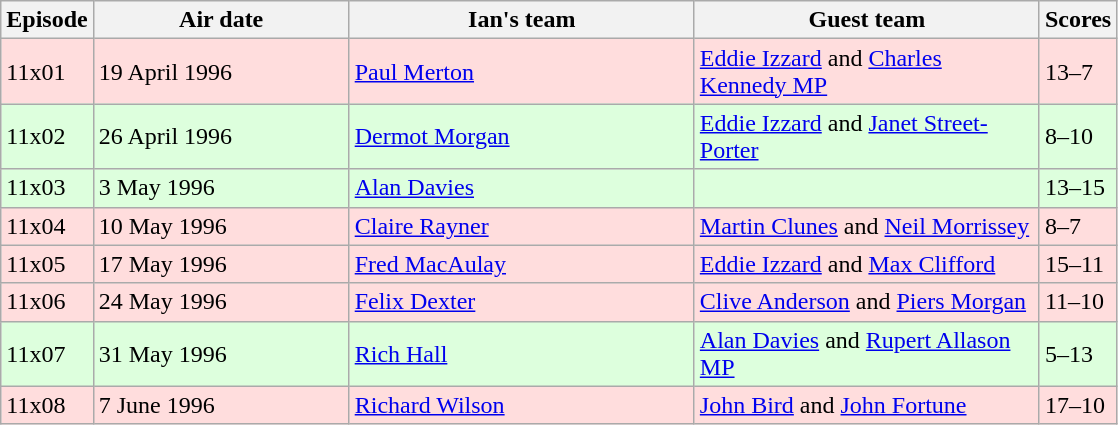<table class="wikitable" style="width:745px;">
<tr>
<th style="width:5%;">Episode</th>
<th style="width:23%;">Air date</th>
<th style="width:31%;">Ian's team</th>
<th style="width:31%;">Guest team</th>
<th style="width:6%;">Scores</th>
</tr>
<tr style="background:#fdd;">
<td>11x01</td>
<td>19 April 1996</td>
<td><a href='#'>Paul Merton</a></td>
<td><a href='#'>Eddie Izzard</a> and <a href='#'>Charles Kennedy MP</a></td>
<td>13–7</td>
</tr>
<tr style="background:#dfd;">
<td>11x02</td>
<td>26 April 1996</td>
<td><a href='#'>Dermot Morgan</a></td>
<td><a href='#'>Eddie Izzard</a> and <a href='#'>Janet Street-Porter</a></td>
<td>8–10</td>
</tr>
<tr style="background:#dfd;">
<td>11x03</td>
<td>3 May 1996</td>
<td><a href='#'>Alan Davies</a></td>
<td></td>
<td>13–15</td>
</tr>
<tr style="background:#fdd;">
<td>11x04</td>
<td>10 May 1996</td>
<td><a href='#'>Claire Rayner</a></td>
<td><a href='#'>Martin Clunes</a> and <a href='#'>Neil Morrissey</a></td>
<td>8–7</td>
</tr>
<tr style="background:#fdd;">
<td>11x05</td>
<td>17 May 1996</td>
<td><a href='#'>Fred MacAulay</a></td>
<td><a href='#'>Eddie Izzard</a> and <a href='#'>Max Clifford</a></td>
<td>15–11</td>
</tr>
<tr style="background:#fdd;">
<td>11x06</td>
<td>24 May 1996</td>
<td><a href='#'>Felix Dexter</a></td>
<td><a href='#'>Clive Anderson</a> and <a href='#'>Piers Morgan</a></td>
<td>11–10</td>
</tr>
<tr style="background:#dfd;">
<td>11x07</td>
<td>31 May 1996</td>
<td><a href='#'>Rich Hall</a></td>
<td><a href='#'>Alan Davies</a> and <a href='#'>Rupert Allason MP</a></td>
<td>5–13</td>
</tr>
<tr style="background:#fdd;">
<td>11x08</td>
<td>7 June 1996</td>
<td><a href='#'>Richard Wilson</a></td>
<td><a href='#'>John Bird</a> and <a href='#'>John Fortune</a></td>
<td>17–10</td>
</tr>
</table>
